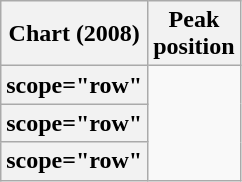<table class="wikitable plainrowheaders sortable">
<tr>
<th scope="col">Chart (2008)</th>
<th scope="col">Peak<br>position</th>
</tr>
<tr>
<th>scope="row" </th>
</tr>
<tr>
<th>scope="row" </th>
</tr>
<tr>
<th>scope="row" </th>
</tr>
</table>
